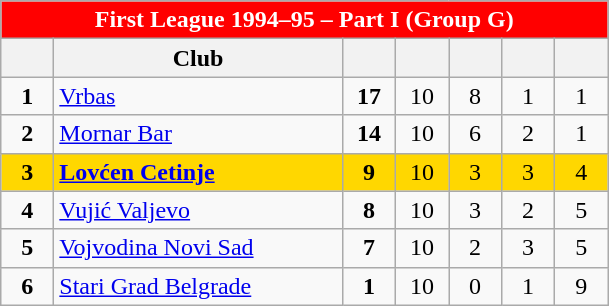<table class="wikitable" style="text-align:center">
<tr>
<th colspan=10 style="background:red;color:white;">First League 1994–95 – Part I (Group G)</th>
</tr>
<tr>
<th width=28></th>
<th width=185>Club</th>
<th width=28></th>
<th width=28></th>
<th width=28></th>
<th width=28></th>
<th width=28></th>
</tr>
<tr>
<td><strong>1</strong></td>
<td align=left><a href='#'>Vrbas</a></td>
<td><strong>17</strong></td>
<td>10</td>
<td>8</td>
<td>1</td>
<td>1</td>
</tr>
<tr>
<td><strong>2</strong></td>
<td align=left><a href='#'>Mornar Bar</a></td>
<td><strong>14</strong></td>
<td>10</td>
<td>6</td>
<td>2</td>
<td>1</td>
</tr>
<tr style="background:gold;">
<td><strong>3</strong></td>
<td align=left><strong> <a href='#'>Lovćen Cetinje</a> </strong></td>
<td><strong>9</strong></td>
<td>10</td>
<td>3</td>
<td>3</td>
<td>4</td>
</tr>
<tr>
<td><strong>4</strong></td>
<td align=left><a href='#'>Vujić Valjevo</a></td>
<td><strong>8</strong></td>
<td>10</td>
<td>3</td>
<td>2</td>
<td>5</td>
</tr>
<tr>
<td><strong>5</strong></td>
<td align=left><a href='#'>Vojvodina Novi Sad</a></td>
<td><strong>7</strong></td>
<td>10</td>
<td>2</td>
<td>3</td>
<td>5</td>
</tr>
<tr>
<td><strong>6</strong></td>
<td align=left><a href='#'>Stari Grad Belgrade</a></td>
<td><strong>1</strong></td>
<td>10</td>
<td>0</td>
<td>1</td>
<td>9</td>
</tr>
</table>
